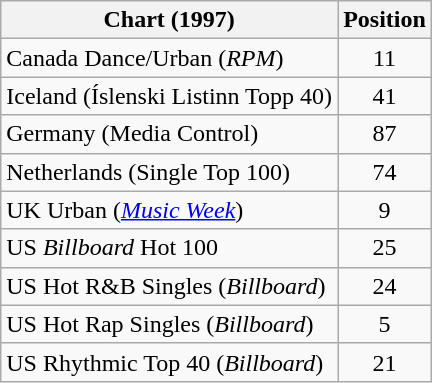<table class="wikitable sortable">
<tr>
<th>Chart (1997)</th>
<th>Position</th>
</tr>
<tr>
<td>Canada Dance/Urban (<em>RPM</em>)</td>
<td align="center">11</td>
</tr>
<tr>
<td>Iceland (Íslenski Listinn Topp 40)</td>
<td align="center">41</td>
</tr>
<tr>
<td>Germany (Media Control)</td>
<td align="center">87</td>
</tr>
<tr>
<td>Netherlands (Single Top 100)</td>
<td align="center">74</td>
</tr>
<tr>
<td>UK Urban (<em><a href='#'>Music Week</a></em>)</td>
<td align="center">9</td>
</tr>
<tr>
<td>US <em>Billboard</em> Hot 100</td>
<td align="center">25</td>
</tr>
<tr>
<td>US Hot R&B Singles (<em>Billboard</em>)</td>
<td align="center">24</td>
</tr>
<tr>
<td>US Hot Rap Singles (<em>Billboard</em>)</td>
<td align="center">5</td>
</tr>
<tr>
<td>US Rhythmic Top 40 (<em>Billboard</em>)</td>
<td align="center">21</td>
</tr>
</table>
